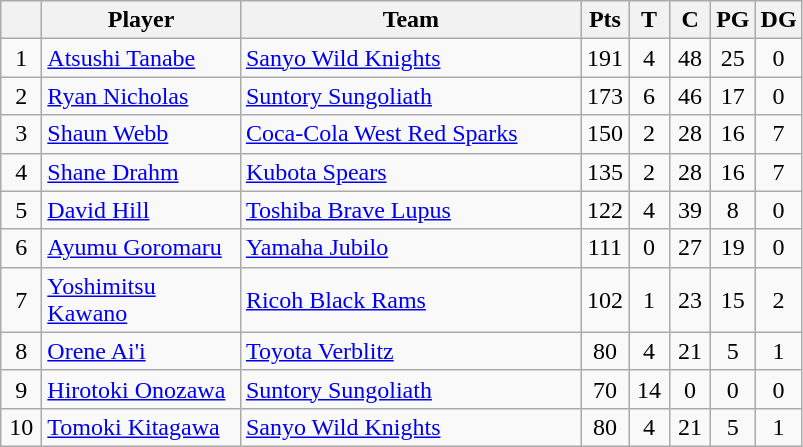<table class="wikitable" style="text-align:center;">
<tr>
<th style="width:20px;" abbr="Position"></th>
<th width=125>Player</th>
<th width=220>Team</th>
<th width=20>Pts</th>
<th width=20>T</th>
<th width=20>C</th>
<th width=20>PG</th>
<th width=20>DG</th>
</tr>
<tr>
<td>1</td>
<td style="text-align:left;"><a href='#'>Atsushi Tanabe</a></td>
<td style="text-align:left;"> <a href='#'>Sanyo Wild Knights</a></td>
<td>191</td>
<td>4</td>
<td>48</td>
<td>25</td>
<td>0</td>
</tr>
<tr>
<td>2</td>
<td style="text-align:left;"><a href='#'>Ryan Nicholas</a></td>
<td style="text-align:left;"> <a href='#'>Suntory Sungoliath</a></td>
<td>173</td>
<td>6</td>
<td>46</td>
<td>17</td>
<td>0</td>
</tr>
<tr>
<td>3</td>
<td style="text-align:left;"><a href='#'>Shaun Webb</a></td>
<td style="text-align:left;"> <a href='#'>Coca-Cola West Red Sparks</a></td>
<td>150</td>
<td>2</td>
<td>28</td>
<td>16</td>
<td>7</td>
</tr>
<tr>
<td>4</td>
<td style="text-align:left;"><a href='#'>Shane Drahm</a></td>
<td style="text-align:left;"> <a href='#'>Kubota Spears</a></td>
<td>135</td>
<td>2</td>
<td>28</td>
<td>16</td>
<td>7</td>
</tr>
<tr>
<td>5</td>
<td style="text-align:left;"><a href='#'>David Hill</a></td>
<td style="text-align:left;"> <a href='#'>Toshiba Brave Lupus</a></td>
<td>122</td>
<td>4</td>
<td>39</td>
<td>8</td>
<td>0</td>
</tr>
<tr>
<td>6</td>
<td style="text-align:left;"><a href='#'>Ayumu Goromaru</a></td>
<td style="text-align:left;"> <a href='#'>Yamaha Jubilo</a></td>
<td>111</td>
<td>0</td>
<td>27</td>
<td>19</td>
<td>0</td>
</tr>
<tr>
<td>7</td>
<td style="text-align:left;"><a href='#'>Yoshimitsu Kawano</a></td>
<td style="text-align:left;"> <a href='#'>Ricoh Black Rams</a></td>
<td>102</td>
<td>1</td>
<td>23</td>
<td>15</td>
<td>2</td>
</tr>
<tr>
<td>8</td>
<td style="text-align:left;"><a href='#'>Orene Ai'i</a></td>
<td style="text-align:left;"> <a href='#'>Toyota Verblitz</a></td>
<td>80</td>
<td>4</td>
<td>21</td>
<td>5</td>
<td>1</td>
</tr>
<tr>
<td>9</td>
<td style="text-align:left;"><a href='#'>Hirotoki Onozawa</a></td>
<td style="text-align:left;"> <a href='#'>Suntory Sungoliath</a></td>
<td>70</td>
<td>14</td>
<td>0</td>
<td>0</td>
<td>0</td>
</tr>
<tr>
<td>10</td>
<td style="text-align:left;"><a href='#'>Tomoki Kitagawa</a></td>
<td style="text-align:left;"> <a href='#'>Sanyo Wild Knights</a></td>
<td>80</td>
<td>4</td>
<td>21</td>
<td>5</td>
<td>1</td>
</tr>
</table>
